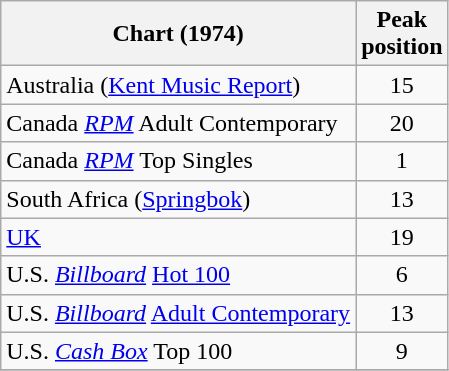<table class="wikitable sortable">
<tr>
<th>Chart (1974)</th>
<th>Peak<br>position</th>
</tr>
<tr>
<td>Australia (<a href='#'>Kent Music Report</a>)</td>
<td style="text-align:center;">15</td>
</tr>
<tr>
<td>Canada <em><a href='#'>RPM</a></em> Adult Contemporary</td>
<td style="text-align:center;">20</td>
</tr>
<tr>
<td>Canada <em><a href='#'>RPM</a></em> Top Singles</td>
<td style="text-align:center;">1</td>
</tr>
<tr>
<td>South Africa (<a href='#'>Springbok</a>)</td>
<td align="center">13</td>
</tr>
<tr>
<td><a href='#'>UK</a></td>
<td style="text-align:center;">19</td>
</tr>
<tr>
<td>U.S. <em><a href='#'>Billboard</a></em> <a href='#'>Hot 100</a></td>
<td style="text-align:center;">6</td>
</tr>
<tr>
<td>U.S. <em><a href='#'>Billboard</a></em> <a href='#'>Adult Contemporary</a></td>
<td style="text-align:center;">13</td>
</tr>
<tr>
<td>U.S. <a href='#'><em>Cash Box</em></a> Top 100</td>
<td align="center">9</td>
</tr>
<tr>
</tr>
</table>
